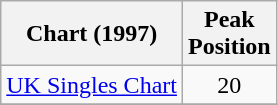<table class="wikitable">
<tr>
<th align="left">Chart (1997)</th>
<th align="left">Peak<br>Position</th>
</tr>
<tr>
<td align="left"><a href='#'>UK Singles Chart</a></td>
<td align="center">20</td>
</tr>
<tr>
</tr>
</table>
